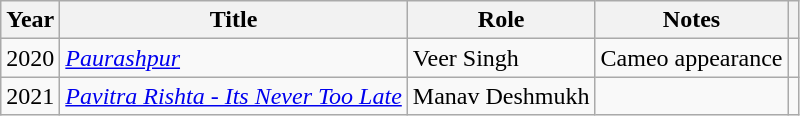<table class="wikitable sortable plainrowheaders">
<tr>
<th scope="col">Year</th>
<th scope="col">Title</th>
<th scope="col">Role</th>
<th scope="col" class="unsortable">Notes</th>
<th scope="col" class="unsortable"></th>
</tr>
<tr>
<td>2020</td>
<td><em><a href='#'>Paurashpur</a></em></td>
<td>Veer Singh</td>
<td>Cameo appearance</td>
<td style="text-align:center;"></td>
</tr>
<tr>
<td>2021</td>
<td><em><a href='#'>Pavitra Rishta - Its Never Too Late</a></em></td>
<td>Manav Deshmukh</td>
<td></td>
<td style="text-align:center;"></td>
</tr>
</table>
